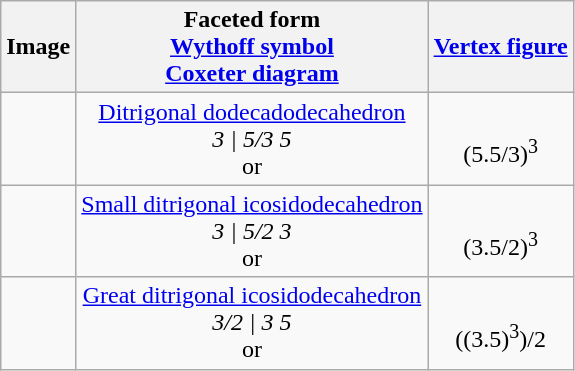<table class="wikitable">
<tr>
<th>Image</th>
<th>Faceted form<br><a href='#'>Wythoff symbol</a><br><a href='#'>Coxeter diagram</a></th>
<th><a href='#'>Vertex figure</a></th>
</tr>
<tr align=center>
<td></td>
<td><a href='#'>Ditrigonal dodecadodecahedron</a><br><em>3 | 5/3 5</em><br> or </td>
<td><br>(5.5/3)<sup>3</sup></td>
</tr>
<tr align=center>
<td></td>
<td><a href='#'>Small ditrigonal icosidodecahedron</a><br><em>3 | 5/2 3</em><br> or </td>
<td><br>(3.5/2)<sup>3</sup></td>
</tr>
<tr align=center>
<td></td>
<td><a href='#'>Great ditrigonal icosidodecahedron</a><br><em>3/2 | 3 5</em><br> or </td>
<td><br>((3.5)<sup>3</sup>)/2</td>
</tr>
</table>
